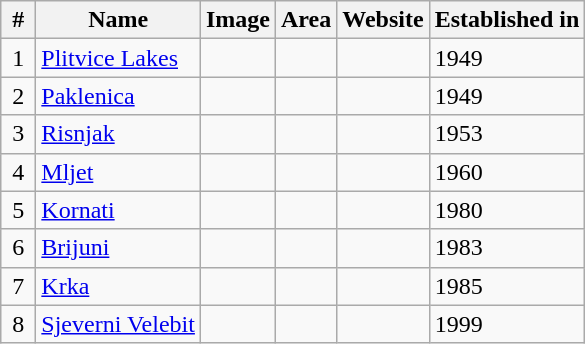<table class="wikitable sortable">
<tr>
<th> # </th>
<th>Name</th>
<th>Image</th>
<th>Area</th>
<th>Website</th>
<th>Established in</th>
</tr>
<tr>
<td> 1 </td>
<td><a href='#'>Plitvice Lakes</a></td>
<td></td>
<td></td>
<td></td>
<td>1949</td>
</tr>
<tr>
<td> 2 </td>
<td><a href='#'>Paklenica</a></td>
<td></td>
<td></td>
<td></td>
<td>1949</td>
</tr>
<tr>
<td> 3 </td>
<td><a href='#'>Risnjak</a></td>
<td></td>
<td></td>
<td></td>
<td>1953</td>
</tr>
<tr>
<td> 4 </td>
<td><a href='#'>Mljet</a></td>
<td></td>
<td></td>
<td></td>
<td>1960</td>
</tr>
<tr>
<td> 5 </td>
<td><a href='#'>Kornati</a></td>
<td></td>
<td></td>
<td><br></td>
<td>1980</td>
</tr>
<tr>
<td> 6 </td>
<td><a href='#'>Brijuni</a></td>
<td></td>
<td></td>
<td></td>
<td>1983</td>
</tr>
<tr>
<td> 7 </td>
<td><a href='#'>Krka</a></td>
<td></td>
<td></td>
<td></td>
<td>1985</td>
</tr>
<tr>
<td> 8 </td>
<td><a href='#'>Sjeverni Velebit</a></td>
<td></td>
<td></td>
<td></td>
<td>1999</td>
</tr>
</table>
